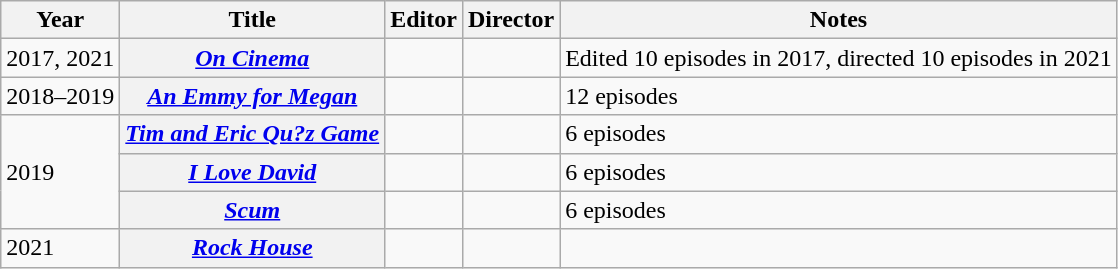<table class="wikitable sortable plainrowheaders">
<tr>
<th scope="col">Year</th>
<th scope="col">Title</th>
<th scope="col">Editor</th>
<th scope="col">Director</th>
<th scope="col">Notes</th>
</tr>
<tr>
<td>2017, 2021</td>
<th scope="row"><em><a href='#'>On Cinema</a></em></th>
<td></td>
<td></td>
<td>Edited 10 episodes in 2017, directed 10 episodes in 2021</td>
</tr>
<tr>
<td>2018–2019</td>
<th scope="row"><em><a href='#'>An Emmy for Megan</a></em></th>
<td></td>
<td></td>
<td>12 episodes</td>
</tr>
<tr>
<td rowspan="3">2019</td>
<th scope="row"><em><a href='#'>Tim and Eric Qu?z Game</a></em></th>
<td></td>
<td></td>
<td>6 episodes</td>
</tr>
<tr>
<th scope="row"><em><a href='#'>I Love David</a></em></th>
<td></td>
<td></td>
<td>6 episodes</td>
</tr>
<tr>
<th scope="row"><em><a href='#'>Scum</a></em></th>
<td></td>
<td></td>
<td>6 episodes</td>
</tr>
<tr>
<td>2021</td>
<th scope="row"><em><a href='#'>Rock House</a></em></th>
<td></td>
<td></td>
<td></td>
</tr>
</table>
